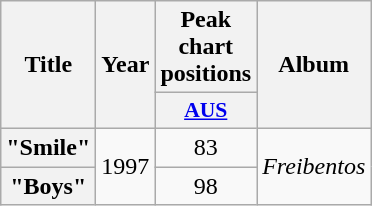<table class="wikitable plainrowheaders" style="text-align:center;">
<tr>
<th scope="col" rowspan="2">Title</th>
<th scope="col" rowspan="2">Year</th>
<th scope="col" colspan="1">Peak chart positions</th>
<th scope="col" rowspan="2">Album</th>
</tr>
<tr>
<th scope="col" style="width:3em;font-size:90%;"><a href='#'>AUS</a><br></th>
</tr>
<tr>
<th scope="row">"Smile"</th>
<td rowspan="2">1997</td>
<td>83</td>
<td rowspan="2"><em>Freibentos</em></td>
</tr>
<tr>
<th scope="row">"Boys"</th>
<td>98</td>
</tr>
</table>
